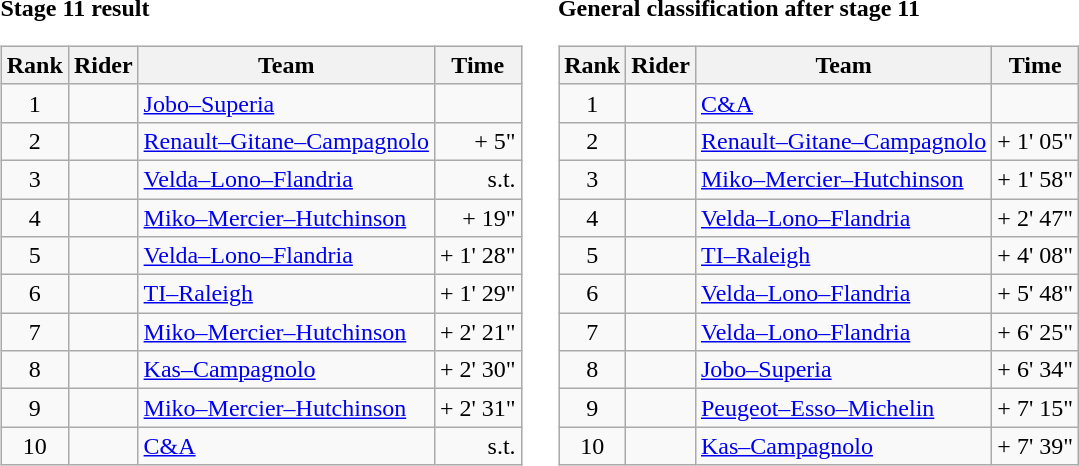<table>
<tr>
<td><strong>Stage 11 result</strong><br><table class="wikitable">
<tr>
<th scope="col">Rank</th>
<th scope="col">Rider</th>
<th scope="col">Team</th>
<th scope="col">Time</th>
</tr>
<tr>
<td style="text-align:center;">1</td>
<td></td>
<td><a href='#'>Jobo–Superia</a></td>
<td style="text-align:right;"></td>
</tr>
<tr>
<td style="text-align:center;">2</td>
<td></td>
<td><a href='#'>Renault–Gitane–Campagnolo</a></td>
<td style="text-align:right;">+ 5"</td>
</tr>
<tr>
<td style="text-align:center;">3</td>
<td></td>
<td><a href='#'>Velda–Lono–Flandria</a></td>
<td style="text-align:right;">s.t.</td>
</tr>
<tr>
<td style="text-align:center;">4</td>
<td></td>
<td><a href='#'>Miko–Mercier–Hutchinson</a></td>
<td style="text-align:right;">+ 19"</td>
</tr>
<tr>
<td style="text-align:center;">5</td>
<td></td>
<td><a href='#'>Velda–Lono–Flandria</a></td>
<td style="text-align:right;">+ 1' 28"</td>
</tr>
<tr>
<td style="text-align:center;">6</td>
<td></td>
<td><a href='#'>TI–Raleigh</a></td>
<td style="text-align:right;">+ 1' 29"</td>
</tr>
<tr>
<td style="text-align:center;">7</td>
<td></td>
<td><a href='#'>Miko–Mercier–Hutchinson</a></td>
<td style="text-align:right;">+ 2' 21"</td>
</tr>
<tr>
<td style="text-align:center;">8</td>
<td></td>
<td><a href='#'>Kas–Campagnolo</a></td>
<td style="text-align:right;">+ 2' 30"</td>
</tr>
<tr>
<td style="text-align:center;">9</td>
<td></td>
<td><a href='#'>Miko–Mercier–Hutchinson</a></td>
<td style="text-align:right;">+ 2' 31"</td>
</tr>
<tr>
<td style="text-align:center;">10</td>
<td></td>
<td><a href='#'>C&A</a></td>
<td style="text-align:right;">s.t.</td>
</tr>
</table>
</td>
<td></td>
<td><strong>General classification after stage 11</strong><br><table class="wikitable">
<tr>
<th scope="col">Rank</th>
<th scope="col">Rider</th>
<th scope="col">Team</th>
<th scope="col">Time</th>
</tr>
<tr>
<td style="text-align:center;">1</td>
<td> </td>
<td><a href='#'>C&A</a></td>
<td style="text-align:right;"></td>
</tr>
<tr>
<td style="text-align:center;">2</td>
<td></td>
<td><a href='#'>Renault–Gitane–Campagnolo</a></td>
<td style="text-align:right;">+ 1' 05"</td>
</tr>
<tr>
<td style="text-align:center;">3</td>
<td></td>
<td><a href='#'>Miko–Mercier–Hutchinson</a></td>
<td style="text-align:right;">+ 1' 58"</td>
</tr>
<tr>
<td style="text-align:center;">4</td>
<td></td>
<td><a href='#'>Velda–Lono–Flandria</a></td>
<td style="text-align:right;">+ 2' 47"</td>
</tr>
<tr>
<td style="text-align:center;">5</td>
<td></td>
<td><a href='#'>TI–Raleigh</a></td>
<td style="text-align:right;">+ 4' 08"</td>
</tr>
<tr>
<td style="text-align:center;">6</td>
<td></td>
<td><a href='#'>Velda–Lono–Flandria</a></td>
<td style="text-align:right;">+ 5' 48"</td>
</tr>
<tr>
<td style="text-align:center;">7</td>
<td></td>
<td><a href='#'>Velda–Lono–Flandria</a></td>
<td style="text-align:right;">+ 6' 25"</td>
</tr>
<tr>
<td style="text-align:center;">8</td>
<td></td>
<td><a href='#'>Jobo–Superia</a></td>
<td style="text-align:right;">+ 6' 34"</td>
</tr>
<tr>
<td style="text-align:center;">9</td>
<td></td>
<td><a href='#'>Peugeot–Esso–Michelin</a></td>
<td style="text-align:right;">+ 7' 15"</td>
</tr>
<tr>
<td style="text-align:center;">10</td>
<td></td>
<td><a href='#'>Kas–Campagnolo</a></td>
<td style="text-align:right;">+ 7' 39"</td>
</tr>
</table>
</td>
</tr>
</table>
